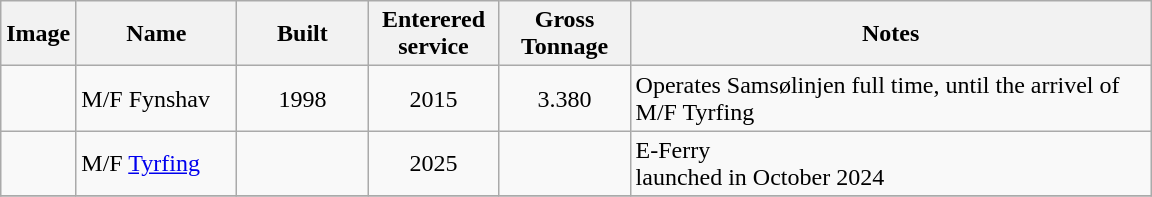<table class="wikitable sortable" border="1">
<tr>
<th class="unsortable">Image</th>
<th scope="col" width="100pt">Name</th>
<th scope="col" width="80pt">Built</th>
<th scope="col" width="80pt">Enterered service</th>
<th scope="col" width="80pt">Gross Tonnage</th>
<th scope="col" width="340pt" class="unsortable">Notes</th>
</tr>
<tr>
<td></td>
<td>M/F Fynshav</td>
<td align="Center">1998</td>
<td align="Center">2015</td>
<td align="Center">3.380</td>
<td>Operates Samsølinjen full time, until the arrivel of M/F Tyrfing</td>
</tr>
<tr>
<td></td>
<td>M/F <a href='#'>Tyrfing</a></td>
<td align="Center"></td>
<td align="Center">2025</td>
<td align="Center"></td>
<td>E-Ferry<br>launched in October 2024</td>
</tr>
<tr>
</tr>
</table>
